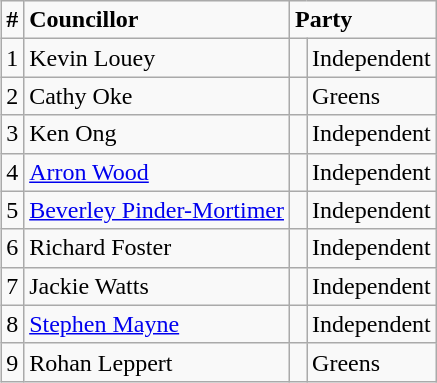<table class="wikitable" align="right">
<tr>
<td><strong>#</strong></td>
<td><strong>Councillor</strong></td>
<td colspan="2"><strong>Party</strong></td>
</tr>
<tr>
<td>1</td>
<td>Kevin Louey</td>
<td> </td>
<td>Independent</td>
</tr>
<tr>
<td>2</td>
<td>Cathy Oke</td>
<td> </td>
<td>Greens</td>
</tr>
<tr>
<td>3</td>
<td>Ken Ong</td>
<td> </td>
<td>Independent</td>
</tr>
<tr>
<td>4</td>
<td><a href='#'>Arron Wood</a></td>
<td> </td>
<td>Independent</td>
</tr>
<tr>
<td>5</td>
<td><a href='#'>Beverley Pinder-Mortimer</a></td>
<td> </td>
<td>Independent</td>
</tr>
<tr>
<td>6</td>
<td>Richard Foster</td>
<td> </td>
<td>Independent</td>
</tr>
<tr>
<td>7</td>
<td>Jackie Watts</td>
<td> </td>
<td>Independent</td>
</tr>
<tr>
<td>8</td>
<td><a href='#'>Stephen Mayne</a></td>
<td> </td>
<td>Independent</td>
</tr>
<tr>
<td>9</td>
<td>Rohan Leppert</td>
<td> </td>
<td>Greens</td>
</tr>
</table>
